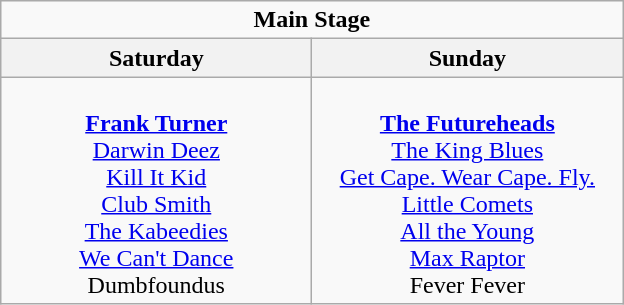<table class="wikitable">
<tr>
<td colspan="2" align="center"><strong>Main Stage</strong></td>
</tr>
<tr>
<th>Saturday</th>
<th>Sunday</th>
</tr>
<tr>
<td valign="top" align="center" width=200><br><strong><a href='#'>Frank Turner</a></strong>
<br><a href='#'>Darwin Deez</a>
<br><a href='#'>Kill It Kid</a>
<br><a href='#'>Club Smith</a>
<br><a href='#'>The Kabeedies</a>
<br><a href='#'>We Can't Dance</a>
<br> Dumbfoundus</td>
<td valign="top" align="center" width=200><br><strong><a href='#'>The Futureheads</a></strong>
<br><a href='#'>The King Blues</a>
<br><a href='#'>Get Cape. Wear Cape. Fly.</a>
<br><a href='#'>Little Comets</a>
<br><a href='#'>All the Young</a>
<br><a href='#'>Max Raptor</a>
<br> Fever Fever</td>
</tr>
</table>
